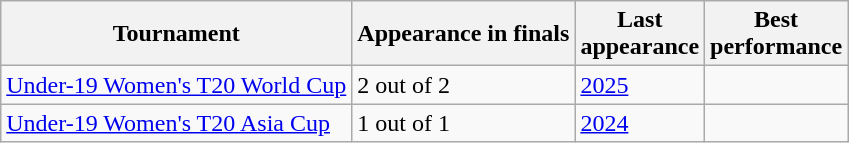<table class="wikitable sortable" style="text-align:left;">
<tr>
<th>Tournament</th>
<th data-sort-type="number">Appearance in finals</th>
<th>Last<br>appearance</th>
<th>Best<br>performance</th>
</tr>
<tr>
<td><a href='#'>Under-19 Women's T20 World Cup</a></td>
<td>2 out of 2</td>
<td><a href='#'>2025</a></td>
<td></td>
</tr>
<tr>
<td><a href='#'>Under-19 Women's T20 Asia Cup</a></td>
<td>1 out of 1</td>
<td><a href='#'>2024</a></td>
<td></td>
</tr>
</table>
